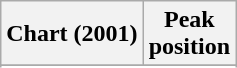<table class="wikitable sortable">
<tr>
<th>Chart (2001)</th>
<th>Peak<br>position</th>
</tr>
<tr>
</tr>
<tr>
</tr>
<tr>
</tr>
<tr>
</tr>
</table>
